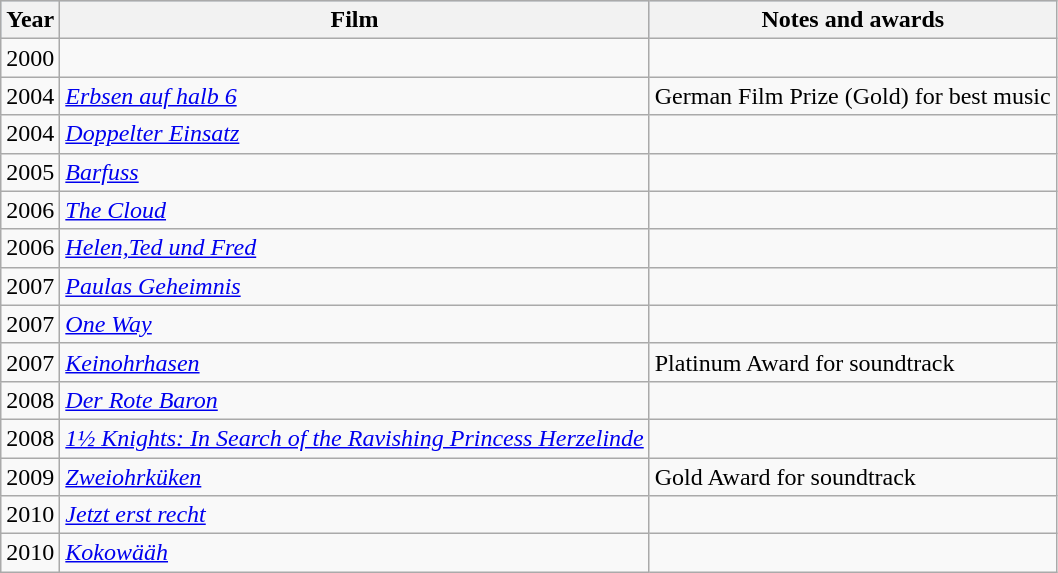<table class="wikitable">
<tr style="background:#b0c4de; text-align:center;">
<th>Year</th>
<th>Film</th>
<th>Notes and awards</th>
</tr>
<tr>
<td>2000</td>
<td><em></em></td>
<td></td>
</tr>
<tr>
<td>2004</td>
<td><em><a href='#'>Erbsen auf halb 6</a></em></td>
<td>German Film Prize (Gold) for best music</td>
</tr>
<tr>
<td>2004</td>
<td><em><a href='#'>Doppelter Einsatz</a></em></td>
<td></td>
</tr>
<tr>
<td>2005</td>
<td><em><a href='#'>Barfuss</a></em></td>
<td></td>
</tr>
<tr>
<td>2006</td>
<td><em><a href='#'>The Cloud</a></em></td>
<td></td>
</tr>
<tr>
<td>2006</td>
<td><em><a href='#'>Helen,Ted und Fred</a></em></td>
<td></td>
</tr>
<tr>
<td>2007</td>
<td><em><a href='#'>Paulas Geheimnis</a></em></td>
<td></td>
</tr>
<tr>
<td>2007</td>
<td><em><a href='#'>One Way</a></em></td>
<td></td>
</tr>
<tr>
<td>2007</td>
<td><em><a href='#'>Keinohrhasen</a></em></td>
<td>Platinum Award for soundtrack</td>
</tr>
<tr>
<td>2008</td>
<td><em><a href='#'>Der Rote Baron</a></em></td>
<td></td>
</tr>
<tr>
<td>2008</td>
<td><em><a href='#'>1½ Knights: In Search of the Ravishing Princess Herzelinde</a></em></td>
<td></td>
</tr>
<tr>
<td>2009</td>
<td><em><a href='#'>Zweiohrküken</a></em></td>
<td>Gold Award for soundtrack</td>
</tr>
<tr>
<td>2010</td>
<td><em><a href='#'>Jetzt erst recht</a></em></td>
<td></td>
</tr>
<tr>
<td>2010</td>
<td><em><a href='#'>Kokowääh</a></em></td>
<td></td>
</tr>
</table>
